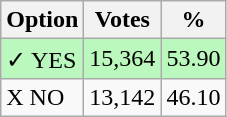<table class="wikitable">
<tr>
<th>Option</th>
<th>Votes</th>
<th>%</th>
</tr>
<tr>
<td style=background:#bbf8be>✓ YES</td>
<td style=background:#bbf8be>15,364</td>
<td style=background:#bbf8be>53.90</td>
</tr>
<tr>
<td>X NO</td>
<td>13,142</td>
<td>46.10</td>
</tr>
</table>
